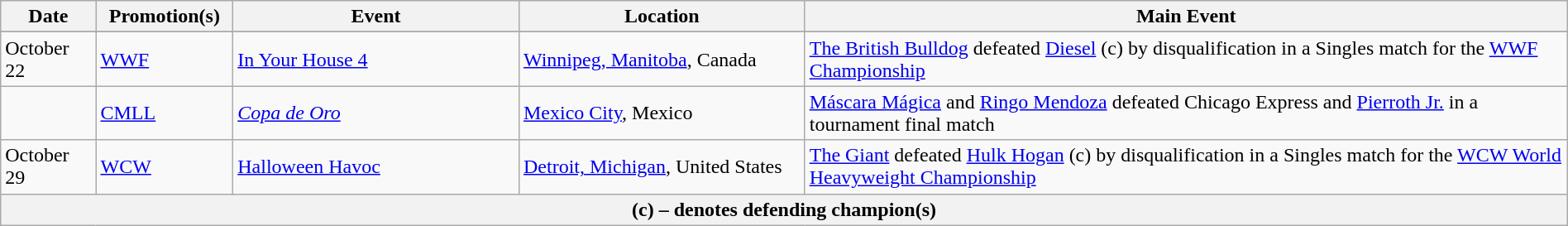<table class="wikitable" style="width:100%;">
<tr>
<th width="5%">Date</th>
<th width="5%">Promotion(s)</th>
<th style="width:15%;">Event</th>
<th style="width:15%;">Location</th>
<th style="width:40%;">Main Event</th>
</tr>
<tr style="width:20%;" |Notes>
</tr>
<tr>
<td>October 22</td>
<td><a href='#'>WWF</a></td>
<td><a href='#'>In Your House 4</a></td>
<td><a href='#'>Winnipeg, Manitoba</a>, Canada</td>
<td><a href='#'>The British Bulldog</a> defeated <a href='#'>Diesel</a> (c) by disqualification in a Singles match for the <a href='#'>WWF Championship</a></td>
</tr>
<tr>
<td></td>
<td><a href='#'>CMLL</a></td>
<td><em><a href='#'>Copa de Oro</a></em></td>
<td><a href='#'>Mexico City</a>, Mexico</td>
<td><a href='#'>Máscara Mágica</a> and <a href='#'>Ringo Mendoza</a> defeated Chicago Express and <a href='#'>Pierroth Jr.</a> in a tournament final match</td>
</tr>
<tr>
<td>October 29</td>
<td><a href='#'>WCW</a></td>
<td><a href='#'>Halloween Havoc</a></td>
<td><a href='#'>Detroit, Michigan</a>, United States</td>
<td><a href='#'>The Giant</a> defeated <a href='#'>Hulk Hogan</a> (c) by disqualification in a Singles match for the <a href='#'>WCW World Heavyweight Championship</a></td>
</tr>
<tr>
<th colspan="6">(c) – denotes defending champion(s)</th>
</tr>
</table>
